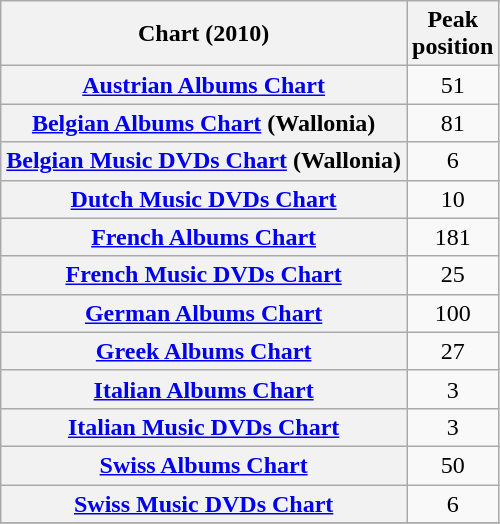<table class="wikitable sortable plainrowheaders">
<tr>
<th>Chart (2010)</th>
<th>Peak<br>position</th>
</tr>
<tr>
<th scope="row"><a href='#'>Austrian Albums Chart</a></th>
<td style="text-align:center;">51</td>
</tr>
<tr>
<th scope="row"><a href='#'>Belgian Albums Chart</a> (Wallonia)</th>
<td style="text-align:center;">81</td>
</tr>
<tr>
<th scope="row"><a href='#'>Belgian Music DVDs Chart</a> (Wallonia)</th>
<td style="text-align:center;">6</td>
</tr>
<tr>
<th scope="row"><a href='#'>Dutch Music DVDs Chart</a></th>
<td style="text-align:center;">10</td>
</tr>
<tr>
<th scope="row"><a href='#'>French Albums Chart</a></th>
<td style="text-align:center;">181</td>
</tr>
<tr>
<th scope="row"><a href='#'>French Music DVDs Chart</a></th>
<td style="text-align:center;">25</td>
</tr>
<tr>
<th scope="row"><a href='#'>German Albums Chart</a></th>
<td style="text-align:center;">100</td>
</tr>
<tr>
<th scope="row"><a href='#'>Greek Albums Chart</a></th>
<td style="text-align:center;">27</td>
</tr>
<tr>
<th scope="row"><a href='#'>Italian Albums Chart</a></th>
<td style="text-align:center;">3</td>
</tr>
<tr>
<th scope="row"><a href='#'>Italian Music DVDs Chart</a></th>
<td style="text-align:center;">3</td>
</tr>
<tr>
<th scope="row"><a href='#'>Swiss Albums Chart</a></th>
<td style="text-align:center;">50</td>
</tr>
<tr>
<th scope="row"><a href='#'>Swiss Music DVDs Chart</a></th>
<td style="text-align:center;">6</td>
</tr>
<tr>
</tr>
</table>
